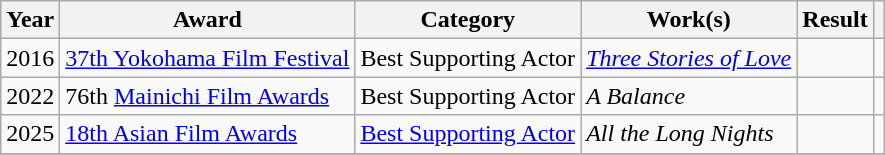<table class="wikitable">
<tr>
<th>Year</th>
<th>Award</th>
<th>Category</th>
<th>Work(s)</th>
<th>Result</th>
<th></th>
</tr>
<tr>
<td>2016</td>
<td><a href='#'>37th Yokohama Film Festival</a></td>
<td>Best Supporting Actor</td>
<td><em><a href='#'>Three Stories of Love</a></em></td>
<td></td>
<td></td>
</tr>
<tr>
<td>2022</td>
<td>76th <a href='#'>Mainichi Film Awards</a></td>
<td>Best Supporting Actor</td>
<td><em>A Balance</em></td>
<td></td>
<td></td>
</tr>
<tr>
<td>2025</td>
<td><a href='#'>18th Asian Film Awards</a></td>
<td><a href='#'>Best Supporting Actor</a></td>
<td><em>All the Long Nights</em></td>
<td></td>
<td></td>
</tr>
<tr>
</tr>
</table>
